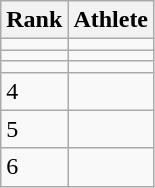<table class="wikitable" style="text-align:left">
<tr>
<th>Rank</th>
<th>Athlete</th>
</tr>
<tr>
<td></td>
<td align="left"></td>
</tr>
<tr>
<td></td>
<td align="left"></td>
</tr>
<tr>
<td></td>
<td align="left"></td>
</tr>
<tr>
<td>4</td>
<td align="left"></td>
</tr>
<tr>
<td>5</td>
<td align="left"></td>
</tr>
<tr>
<td>6</td>
<td align="left"></td>
</tr>
</table>
